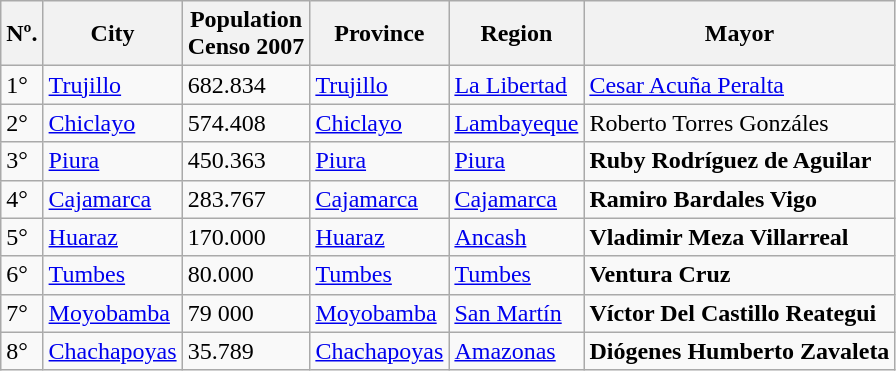<table class="wikitable sortable">
<tr ---->
<th>Nº.</th>
<th>City</th>
<th>Population<br>Censo 2007</th>
<th>Province</th>
<th>Region</th>
<th>Mayor</th>
</tr>
<tr ---->
<td>1°</td>
<td><a href='#'>Trujillo</a></td>
<td>682.834</td>
<td><a href='#'>Trujillo</a></td>
<td><a href='#'>La Libertad</a></td>
<td><a href='#'>Cesar Acuña Peralta</a></td>
</tr>
<tr ---->
<td>2°</td>
<td><a href='#'>Chiclayo</a></td>
<td>574.408</td>
<td><a href='#'>Chiclayo</a></td>
<td><a href='#'>Lambayeque</a></td>
<td>Roberto Torres Gonzáles</td>
</tr>
<tr ---->
<td>3°</td>
<td><a href='#'>Piura</a></td>
<td>450.363</td>
<td><a href='#'>Piura</a></td>
<td><a href='#'>Piura</a></td>
<td><strong>Ruby Rodríguez de Aguilar</strong></td>
</tr>
<tr ---->
<td>4°</td>
<td><a href='#'>Cajamarca</a></td>
<td>283.767</td>
<td><a href='#'>Cajamarca</a></td>
<td><a href='#'>Cajamarca</a></td>
<td><strong>Ramiro Bardales Vigo</strong></td>
</tr>
<tr ---->
<td>5°</td>
<td><a href='#'>Huaraz</a></td>
<td>170.000</td>
<td><a href='#'>Huaraz</a></td>
<td><a href='#'>Ancash</a></td>
<td><strong>Vladimir Meza Villarreal</strong></td>
</tr>
<tr ---->
<td>6°</td>
<td><a href='#'>Tumbes</a></td>
<td>80.000</td>
<td><a href='#'>Tumbes</a></td>
<td><a href='#'>Tumbes</a></td>
<td><strong>Ventura Cruz</strong></td>
</tr>
<tr ---->
<td>7°</td>
<td><a href='#'>Moyobamba</a></td>
<td>79 000</td>
<td><a href='#'>Moyobamba</a></td>
<td><a href='#'>San Martín</a></td>
<td><strong>Víctor Del Castillo Reategui</strong></td>
</tr>
<tr ---->
<td>8°</td>
<td><a href='#'>Chachapoyas</a></td>
<td>35.789</td>
<td><a href='#'>Chachapoyas</a></td>
<td><a href='#'>Amazonas</a></td>
<td><strong>Diógenes Humberto Zavaleta</strong></td>
</tr>
</table>
